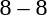<table style="text-align:center">
<tr>
<th width=200></th>
<th width=100></th>
<th width=200></th>
</tr>
<tr>
<td align=right><strong></strong></td>
<td>8 – 8</td>
<td align=left><strong></strong></td>
</tr>
</table>
